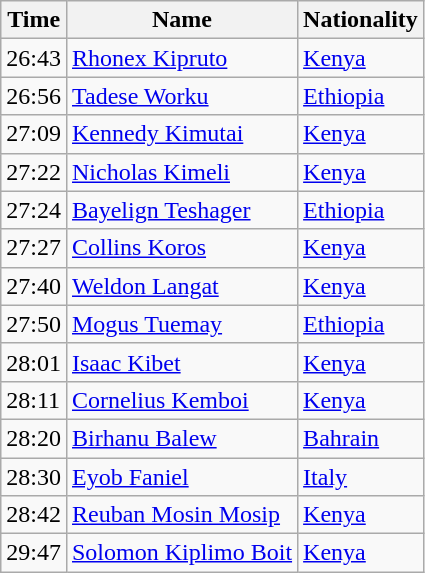<table class="wikitable mw-collapsible mw-collapsed">
<tr>
<th>Time</th>
<th>Name</th>
<th>Nationality</th>
</tr>
<tr>
<td>26:43</td>
<td><a href='#'>Rhonex Kipruto</a></td>
<td><a href='#'>Kenya</a></td>
</tr>
<tr>
<td>26:56</td>
<td><a href='#'>Tadese Worku</a></td>
<td><a href='#'>Ethiopia</a></td>
</tr>
<tr>
<td>27:09</td>
<td><a href='#'>Kennedy Kimutai</a></td>
<td><a href='#'>Kenya</a></td>
</tr>
<tr>
<td>27:22</td>
<td><a href='#'>Nicholas Kimeli</a></td>
<td><a href='#'>Kenya</a></td>
</tr>
<tr>
<td>27:24</td>
<td><a href='#'>Bayelign Teshager</a></td>
<td><a href='#'>Ethiopia</a></td>
</tr>
<tr>
<td>27:27</td>
<td><a href='#'>Collins Koros</a></td>
<td><a href='#'>Kenya</a></td>
</tr>
<tr>
<td>27:40</td>
<td><a href='#'>Weldon Langat</a></td>
<td><a href='#'>Kenya</a></td>
</tr>
<tr>
<td>27:50</td>
<td><a href='#'>Mogus Tuemay</a></td>
<td><a href='#'>Ethiopia</a></td>
</tr>
<tr>
<td>28:01</td>
<td><a href='#'>Isaac Kibet</a></td>
<td><a href='#'>Kenya</a></td>
</tr>
<tr>
<td>28:11</td>
<td><a href='#'>Cornelius Kemboi</a></td>
<td><a href='#'>Kenya</a></td>
</tr>
<tr>
<td>28:20</td>
<td><a href='#'>Birhanu Balew</a></td>
<td><a href='#'>Bahrain</a></td>
</tr>
<tr>
<td>28:30</td>
<td><a href='#'>Eyob Faniel</a></td>
<td><a href='#'>Italy</a></td>
</tr>
<tr>
<td>28:42</td>
<td><a href='#'>Reuban Mosin Mosip</a></td>
<td><a href='#'>Kenya</a></td>
</tr>
<tr>
<td>29:47</td>
<td><a href='#'>Solomon Kiplimo Boit</a></td>
<td><a href='#'>Kenya</a></td>
</tr>
</table>
